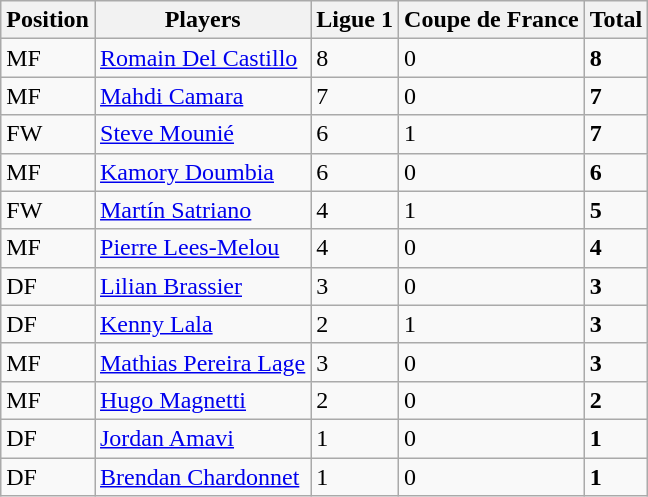<table class="wikitable">
<tr>
<th>Position</th>
<th>Players</th>
<th>Ligue 1</th>
<th>Coupe de France</th>
<th>Total</th>
</tr>
<tr>
<td>MF</td>
<td> <a href='#'>Romain Del Castillo</a></td>
<td>8</td>
<td>0</td>
<td><strong>8</strong></td>
</tr>
<tr>
<td>MF</td>
<td> <a href='#'>Mahdi Camara</a></td>
<td>7</td>
<td>0</td>
<td><strong>7</strong></td>
</tr>
<tr>
<td>FW</td>
<td> <a href='#'>Steve Mounié</a></td>
<td>6</td>
<td>1</td>
<td><strong>7</strong></td>
</tr>
<tr>
<td>MF</td>
<td> <a href='#'>Kamory Doumbia</a></td>
<td>6</td>
<td>0</td>
<td><strong>6</strong></td>
</tr>
<tr>
<td>FW</td>
<td> <a href='#'>Martín Satriano</a></td>
<td>4</td>
<td>1</td>
<td><strong>5</strong></td>
</tr>
<tr>
<td>MF</td>
<td> <a href='#'>Pierre Lees-Melou</a></td>
<td>4</td>
<td>0</td>
<td><strong>4</strong></td>
</tr>
<tr>
<td>DF</td>
<td> <a href='#'>Lilian Brassier</a></td>
<td>3</td>
<td>0</td>
<td><strong>3</strong></td>
</tr>
<tr>
<td>DF</td>
<td> <a href='#'>Kenny Lala</a></td>
<td>2</td>
<td>1</td>
<td><strong>3</strong></td>
</tr>
<tr>
<td>MF</td>
<td> <a href='#'>Mathias Pereira Lage</a></td>
<td>3</td>
<td>0</td>
<td><strong>3</strong></td>
</tr>
<tr>
<td>MF</td>
<td> <a href='#'>Hugo Magnetti</a></td>
<td>2</td>
<td>0</td>
<td><strong>2</strong></td>
</tr>
<tr>
<td>DF</td>
<td> <a href='#'>Jordan Amavi</a></td>
<td>1</td>
<td>0</td>
<td><strong>1</strong></td>
</tr>
<tr>
<td>DF</td>
<td> <a href='#'>Brendan Chardonnet</a></td>
<td>1</td>
<td>0</td>
<td><strong>1</strong></td>
</tr>
</table>
